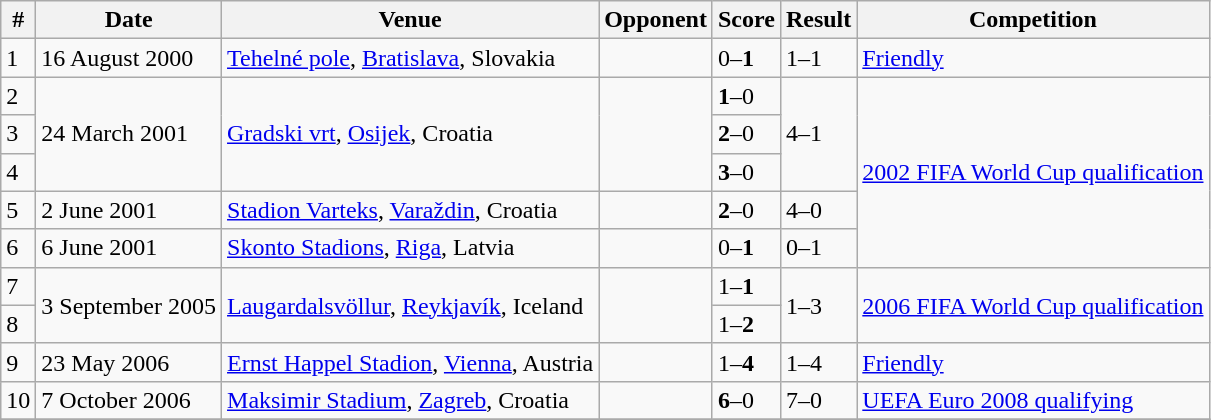<table class="wikitable">
<tr>
<th>#</th>
<th>Date</th>
<th>Venue</th>
<th>Opponent</th>
<th>Score</th>
<th>Result</th>
<th>Competition</th>
</tr>
<tr>
<td>1</td>
<td>16 August 2000</td>
<td><a href='#'>Tehelné pole</a>, <a href='#'>Bratislava</a>, Slovakia</td>
<td></td>
<td>0–<strong>1</strong></td>
<td>1–1</td>
<td><a href='#'>Friendly</a></td>
</tr>
<tr>
<td>2</td>
<td rowspan=3>24 March 2001</td>
<td rowspan=3><a href='#'>Gradski vrt</a>, <a href='#'>Osijek</a>, Croatia</td>
<td rowspan=3></td>
<td><strong>1</strong>–0</td>
<td rowspan=3>4–1</td>
<td rowspan=5><a href='#'>2002 FIFA World Cup qualification</a></td>
</tr>
<tr>
<td>3</td>
<td><strong>2</strong>–0</td>
</tr>
<tr>
<td>4</td>
<td><strong>3</strong>–0</td>
</tr>
<tr>
<td>5</td>
<td>2 June 2001</td>
<td><a href='#'>Stadion Varteks</a>, <a href='#'>Varaždin</a>, Croatia</td>
<td></td>
<td><strong>2</strong>–0</td>
<td>4–0</td>
</tr>
<tr>
<td>6</td>
<td>6 June 2001</td>
<td><a href='#'>Skonto Stadions</a>, <a href='#'>Riga</a>, Latvia</td>
<td></td>
<td>0–<strong>1</strong></td>
<td>0–1</td>
</tr>
<tr>
<td>7</td>
<td rowspan=2>3 September 2005</td>
<td rowspan=2><a href='#'>Laugardalsvöllur</a>, <a href='#'>Reykjavík</a>, Iceland</td>
<td rowspan=2></td>
<td>1–<strong>1</strong></td>
<td rowspan=2>1–3</td>
<td rowspan=2><a href='#'>2006 FIFA World Cup qualification</a></td>
</tr>
<tr>
<td>8</td>
<td>1–<strong>2</strong></td>
</tr>
<tr>
<td>9</td>
<td>23 May 2006</td>
<td><a href='#'>Ernst Happel Stadion</a>, <a href='#'>Vienna</a>, Austria</td>
<td></td>
<td>1–<strong>4</strong></td>
<td>1–4</td>
<td><a href='#'>Friendly</a></td>
</tr>
<tr>
<td>10</td>
<td>7 October 2006</td>
<td><a href='#'>Maksimir Stadium</a>, <a href='#'>Zagreb</a>, Croatia</td>
<td></td>
<td><strong>6</strong>–0</td>
<td>7–0</td>
<td><a href='#'>UEFA Euro 2008 qualifying</a></td>
</tr>
<tr>
</tr>
</table>
